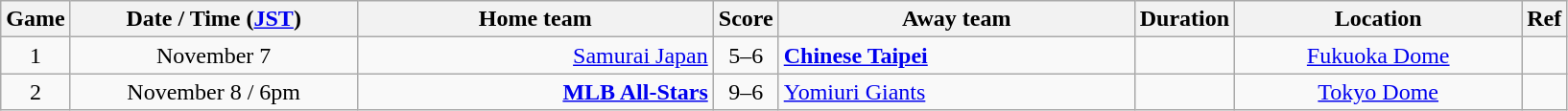<table class="wikitable" style="text-align:center">
<tr>
<th>Game</th>
<th>Date / Time (<a href='#'>JST</a>)</th>
<th>Home team</th>
<th>Score</th>
<th>Away team</th>
<th>Duration</th>
<th>Location</th>
<th>Ref</th>
</tr>
<tr>
<td style="width: 2em">1</td>
<td style="width:12em">November 7</td>
<td style="width:15em; text-align:right"><a href='#'>Samurai Japan</a> </td>
<td style="width: 2em">5–6</td>
<td style="width:15em; text-align:left"><strong> <a href='#'>Chinese Taipei</a></strong></td>
<td></td>
<td style="width:12em"><a href='#'>Fukuoka Dome</a></td>
<td style="width:1em"></td>
</tr>
<tr>
<td>2</td>
<td>November 8 / 6pm</td>
<td style="text-align:right"><strong><a href='#'>MLB All-Stars</a> </strong></td>
<td>9–6</td>
<td style="text-align:left"> <a href='#'>Yomiuri Giants</a></td>
<td></td>
<td><a href='#'>Tokyo Dome</a></td>
<td></td>
</tr>
</table>
